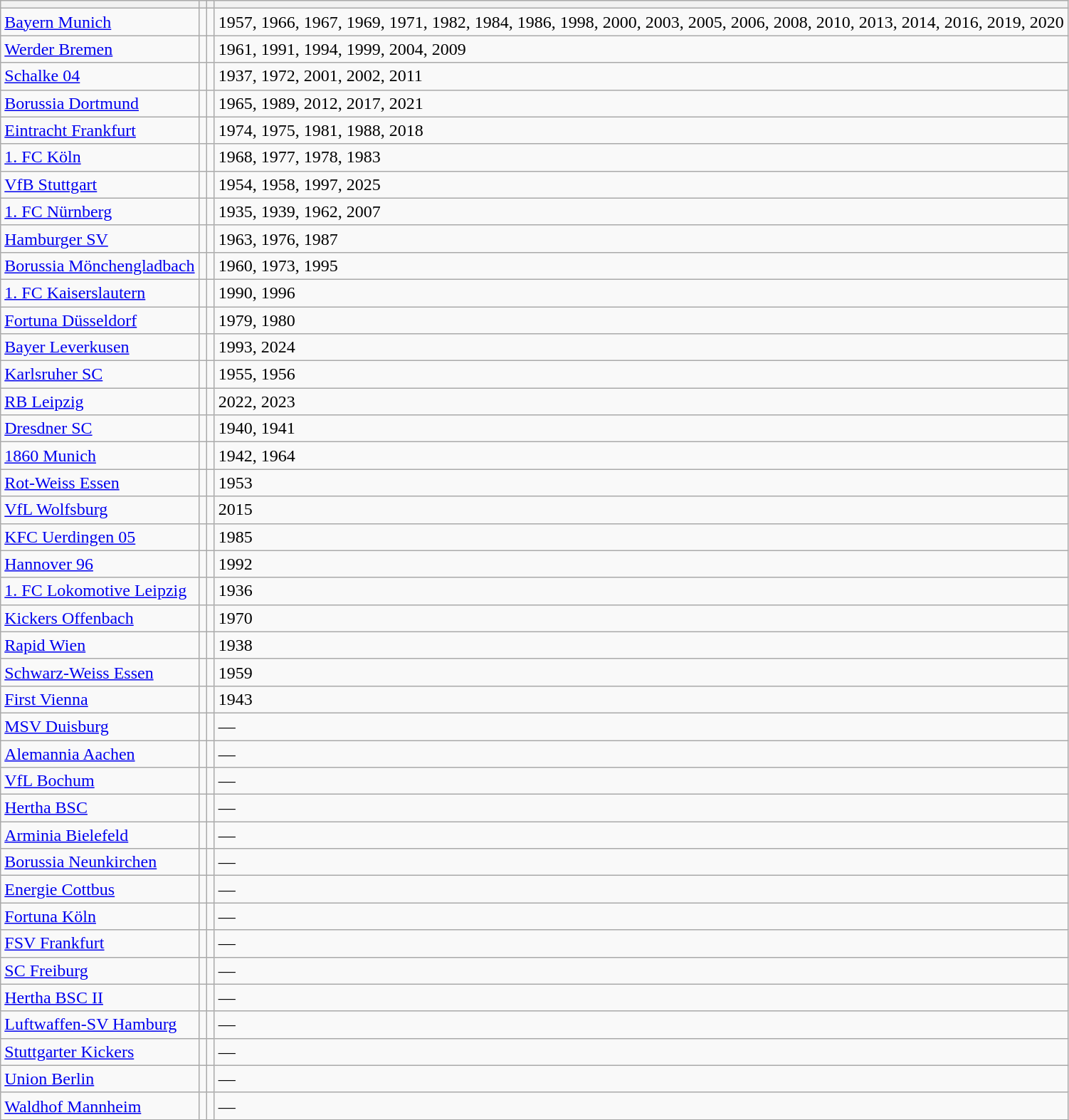<table class="wikitable sortable">
<tr>
<th style="text-align:left"></th>
<th style="text-align:left"></th>
<th style="text-align:left"></th>
<th style="text-align:left"></th>
</tr>
<tr>
<td><a href='#'>Bayern Munich</a></td>
<td></td>
<td></td>
<td>1957, 1966, 1967, 1969, 1971, 1982, 1984, 1986, 1998, 2000, 2003, 2005, 2006, 2008, 2010, 2013, 2014, 2016, 2019, 2020</td>
</tr>
<tr>
<td><a href='#'>Werder Bremen</a></td>
<td></td>
<td></td>
<td>1961, 1991, 1994, 1999, 2004, 2009</td>
</tr>
<tr>
<td><a href='#'>Schalke 04</a></td>
<td></td>
<td></td>
<td>1937, 1972, 2001, 2002, 2011</td>
</tr>
<tr>
<td><a href='#'>Borussia Dortmund</a></td>
<td></td>
<td></td>
<td>1965, 1989, 2012, 2017, 2021</td>
</tr>
<tr>
<td><a href='#'>Eintracht Frankfurt</a></td>
<td></td>
<td></td>
<td>1974, 1975, 1981, 1988, 2018</td>
</tr>
<tr>
<td><a href='#'>1. FC Köln</a></td>
<td></td>
<td></td>
<td>1968, 1977, 1978, 1983</td>
</tr>
<tr>
<td><a href='#'>VfB Stuttgart</a></td>
<td></td>
<td></td>
<td>1954, 1958, 1997, 2025</td>
</tr>
<tr>
<td><a href='#'>1. FC Nürnberg</a></td>
<td></td>
<td></td>
<td>1935, 1939, 1962, 2007</td>
</tr>
<tr>
<td><a href='#'>Hamburger SV</a></td>
<td></td>
<td></td>
<td>1963, 1976, 1987</td>
</tr>
<tr>
<td><a href='#'>Borussia Mönchengladbach</a></td>
<td></td>
<td></td>
<td>1960, 1973, 1995</td>
</tr>
<tr>
<td><a href='#'>1. FC Kaiserslautern</a></td>
<td></td>
<td></td>
<td>1990, 1996</td>
</tr>
<tr>
<td><a href='#'>Fortuna Düsseldorf</a></td>
<td></td>
<td></td>
<td>1979, 1980</td>
</tr>
<tr>
<td><a href='#'>Bayer Leverkusen</a></td>
<td></td>
<td></td>
<td>1993, 2024</td>
</tr>
<tr>
<td><a href='#'>Karlsruher SC</a></td>
<td></td>
<td></td>
<td>1955, 1956</td>
</tr>
<tr>
<td><a href='#'>RB Leipzig</a></td>
<td></td>
<td></td>
<td>2022, 2023</td>
</tr>
<tr>
<td><a href='#'>Dresdner SC</a></td>
<td></td>
<td></td>
<td>1940, 1941</td>
</tr>
<tr>
<td><a href='#'>1860 Munich</a></td>
<td></td>
<td></td>
<td>1942, 1964</td>
</tr>
<tr>
<td><a href='#'>Rot-Weiss Essen</a></td>
<td></td>
<td></td>
<td>1953</td>
</tr>
<tr>
<td><a href='#'>VfL Wolfsburg</a></td>
<td></td>
<td></td>
<td>2015</td>
</tr>
<tr>
<td><a href='#'>KFC Uerdingen 05</a></td>
<td></td>
<td></td>
<td>1985</td>
</tr>
<tr>
<td><a href='#'>Hannover 96</a></td>
<td></td>
<td></td>
<td>1992</td>
</tr>
<tr>
<td><a href='#'>1. FC Lokomotive Leipzig</a></td>
<td></td>
<td></td>
<td>1936</td>
</tr>
<tr>
<td><a href='#'>Kickers Offenbach</a></td>
<td></td>
<td></td>
<td>1970</td>
</tr>
<tr>
<td><a href='#'>Rapid Wien</a></td>
<td></td>
<td></td>
<td>1938</td>
</tr>
<tr>
<td><a href='#'>Schwarz-Weiss Essen</a></td>
<td></td>
<td></td>
<td>1959</td>
</tr>
<tr>
<td><a href='#'>First Vienna</a></td>
<td></td>
<td></td>
<td>1943</td>
</tr>
<tr>
<td><a href='#'>MSV Duisburg</a></td>
<td></td>
<td></td>
<td>—</td>
</tr>
<tr>
<td><a href='#'>Alemannia Aachen</a></td>
<td></td>
<td></td>
<td>—</td>
</tr>
<tr>
<td><a href='#'>VfL Bochum</a></td>
<td></td>
<td></td>
<td>—</td>
</tr>
<tr>
<td><a href='#'>Hertha BSC</a></td>
<td></td>
<td></td>
<td>—</td>
</tr>
<tr>
<td><a href='#'>Arminia Bielefeld</a></td>
<td></td>
<td></td>
<td>—</td>
</tr>
<tr>
<td><a href='#'>Borussia Neunkirchen</a></td>
<td></td>
<td></td>
<td>—</td>
</tr>
<tr>
<td><a href='#'>Energie Cottbus</a></td>
<td></td>
<td></td>
<td>—</td>
</tr>
<tr>
<td><a href='#'>Fortuna Köln</a></td>
<td></td>
<td></td>
<td>—</td>
</tr>
<tr>
<td><a href='#'>FSV Frankfurt</a></td>
<td></td>
<td></td>
<td>—</td>
</tr>
<tr>
<td><a href='#'>SC Freiburg</a></td>
<td></td>
<td></td>
<td>—</td>
</tr>
<tr>
<td><a href='#'>Hertha BSC II</a></td>
<td></td>
<td></td>
<td>—</td>
</tr>
<tr>
<td><a href='#'>Luftwaffen-SV Hamburg</a></td>
<td></td>
<td></td>
<td>—</td>
</tr>
<tr>
<td><a href='#'>Stuttgarter Kickers</a></td>
<td></td>
<td></td>
<td>—</td>
</tr>
<tr>
<td><a href='#'>Union Berlin</a></td>
<td></td>
<td></td>
<td>—</td>
</tr>
<tr>
<td><a href='#'>Waldhof Mannheim</a></td>
<td></td>
<td></td>
<td>—</td>
</tr>
<tr>
</tr>
</table>
